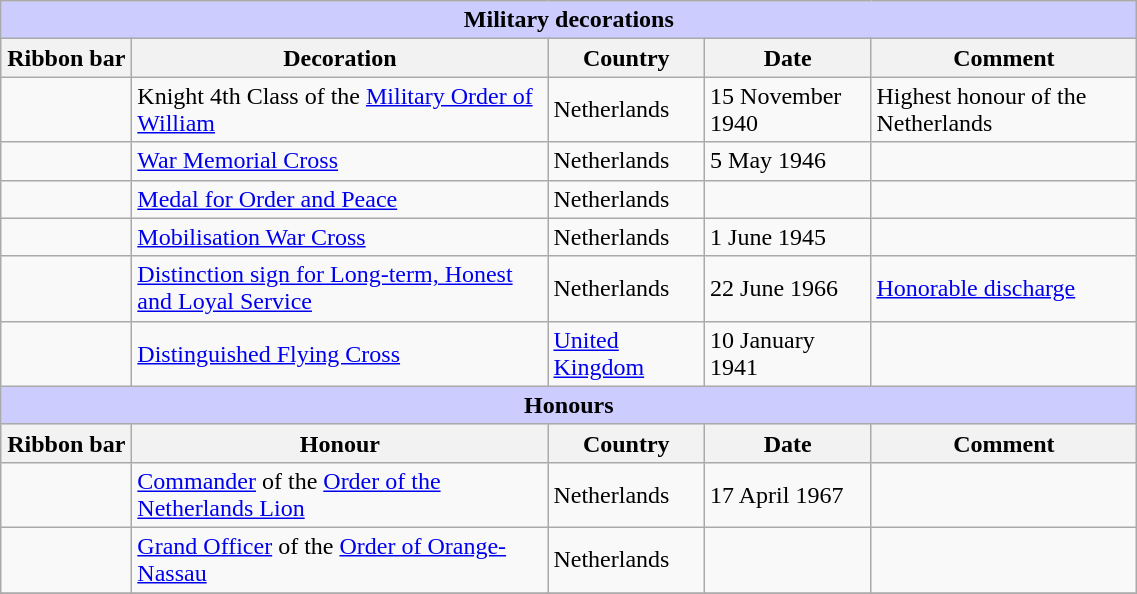<table class="wikitable" style="width:60%;">
<tr style="background:#ccf; text-align:center;">
<td colspan=5><strong>Military decorations</strong></td>
</tr>
<tr>
<th style="width:80px;">Ribbon bar</th>
<th>Decoration</th>
<th>Country</th>
<th>Date</th>
<th>Comment</th>
</tr>
<tr>
<td></td>
<td>Knight 4th Class of the <a href='#'>Military Order of William</a></td>
<td>Netherlands</td>
<td>15 November 1940</td>
<td>Highest honour of the Netherlands</td>
</tr>
<tr>
<td></td>
<td><a href='#'>War Memorial Cross</a></td>
<td>Netherlands</td>
<td>5 May 1946</td>
<td></td>
</tr>
<tr>
<td></td>
<td><a href='#'>Medal for Order and Peace</a></td>
<td>Netherlands</td>
<td></td>
</tr>
<tr>
<td></td>
<td><a href='#'>Mobilisation War Cross</a></td>
<td>Netherlands</td>
<td>1 June 1945</td>
<td></td>
</tr>
<tr>
<td></td>
<td><a href='#'>Distinction sign for Long-term, Honest and Loyal Service</a></td>
<td>Netherlands</td>
<td>22 June 1966</td>
<td><a href='#'>Honorable discharge</a></td>
</tr>
<tr>
<td></td>
<td><a href='#'>Distinguished Flying Cross</a></td>
<td><a href='#'>United Kingdom</a></td>
<td>10 January 1941</td>
<td></td>
</tr>
<tr style="background:#ccf; text-align:center;">
<td colspan=5><strong>Honours</strong></td>
</tr>
<tr>
<th style="width:80px;">Ribbon bar</th>
<th>Honour</th>
<th>Country</th>
<th>Date</th>
<th>Comment</th>
</tr>
<tr>
<td></td>
<td><a href='#'>Commander</a> of the <a href='#'>Order of the Netherlands Lion</a></td>
<td>Netherlands</td>
<td>17 April 1967</td>
<td></td>
</tr>
<tr>
<td></td>
<td><a href='#'>Grand Officer</a> of the <a href='#'>Order of Orange-Nassau</a></td>
<td>Netherlands</td>
<td></td>
<td></td>
</tr>
<tr>
</tr>
</table>
